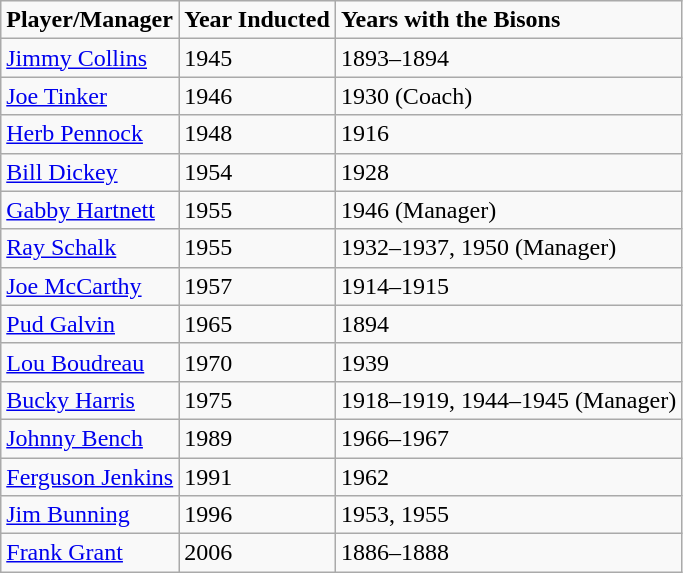<table - class="wikitable">
<tr>
<td><strong>Player/Manager</strong></td>
<td><strong>Year Inducted</strong></td>
<td><strong>Years with the Bisons</strong></td>
</tr>
<tr>
<td><a href='#'>Jimmy Collins</a></td>
<td>1945</td>
<td>1893–1894</td>
</tr>
<tr>
<td><a href='#'>Joe Tinker</a></td>
<td>1946</td>
<td>1930 (Coach)</td>
</tr>
<tr>
<td><a href='#'>Herb Pennock</a></td>
<td>1948</td>
<td>1916</td>
</tr>
<tr>
<td><a href='#'>Bill Dickey</a></td>
<td>1954</td>
<td>1928</td>
</tr>
<tr>
<td><a href='#'>Gabby Hartnett</a></td>
<td>1955</td>
<td>1946 (Manager)</td>
</tr>
<tr>
<td><a href='#'>Ray Schalk</a></td>
<td>1955</td>
<td>1932–1937, 1950 (Manager)</td>
</tr>
<tr>
<td><a href='#'>Joe McCarthy</a></td>
<td>1957</td>
<td>1914–1915</td>
</tr>
<tr>
<td><a href='#'>Pud Galvin</a></td>
<td>1965</td>
<td>1894</td>
</tr>
<tr>
<td><a href='#'>Lou Boudreau</a></td>
<td>1970</td>
<td>1939</td>
</tr>
<tr>
<td><a href='#'>Bucky Harris</a></td>
<td>1975</td>
<td>1918–1919, 1944–1945 (Manager)</td>
</tr>
<tr>
<td><a href='#'>Johnny Bench</a></td>
<td>1989</td>
<td>1966–1967</td>
</tr>
<tr>
<td><a href='#'>Ferguson Jenkins</a></td>
<td>1991</td>
<td>1962</td>
</tr>
<tr>
<td><a href='#'>Jim Bunning</a></td>
<td>1996</td>
<td>1953, 1955</td>
</tr>
<tr>
<td><a href='#'>Frank Grant</a></td>
<td>2006</td>
<td>1886–1888</td>
</tr>
</table>
